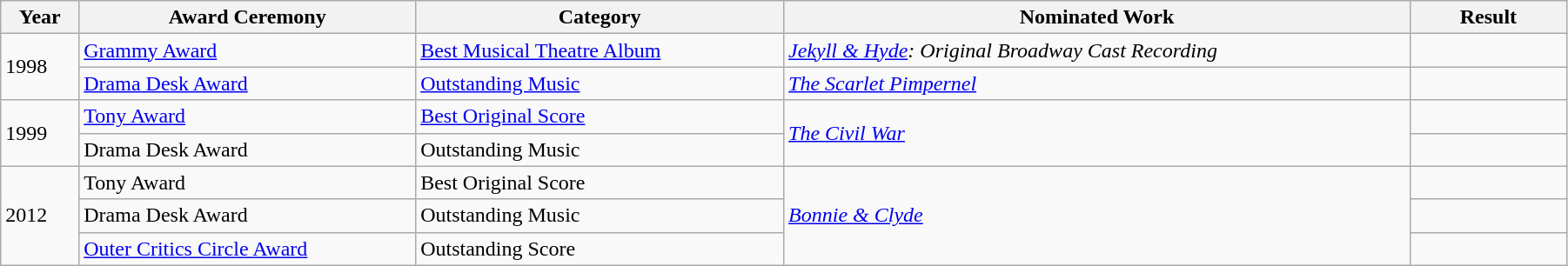<table class="wikitable" width="95%">
<tr>
<th width="5%">Year</th>
<th width="21.5%">Award Ceremony</th>
<th width="23.5%">Category</th>
<th width="40%">Nominated Work</th>
<th width="10%">Result</th>
</tr>
<tr>
<td rowspan="2">1998</td>
<td><a href='#'>Grammy Award</a></td>
<td><a href='#'>Best Musical Theatre Album</a></td>
<td><em><a href='#'>Jekyll & Hyde</a>: Original Broadway Cast Recording</em></td>
<td></td>
</tr>
<tr>
<td><a href='#'>Drama Desk Award</a></td>
<td><a href='#'>Outstanding Music</a></td>
<td><em><a href='#'>The Scarlet Pimpernel</a></em></td>
<td></td>
</tr>
<tr>
<td rowspan=2>1999</td>
<td><a href='#'>Tony Award</a></td>
<td><a href='#'>Best Original Score</a></td>
<td rowspan=2><em><a href='#'>The Civil War</a></em></td>
<td></td>
</tr>
<tr>
<td>Drama Desk Award</td>
<td>Outstanding Music</td>
<td></td>
</tr>
<tr>
<td rowspan=3>2012</td>
<td>Tony Award</td>
<td>Best Original Score</td>
<td rowspan=3><em><a href='#'>Bonnie & Clyde</a></em></td>
<td></td>
</tr>
<tr>
<td>Drama Desk Award</td>
<td>Outstanding Music</td>
<td></td>
</tr>
<tr>
<td><a href='#'>Outer Critics Circle Award</a></td>
<td>Outstanding Score</td>
<td></td>
</tr>
</table>
